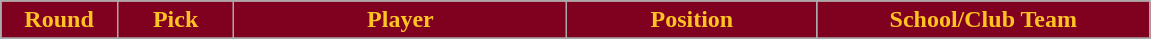<table class="wikitable sortable sortable">
<tr>
<th style="background:#800020;color:#ffc322;" width="7%">Round</th>
<th style="background:#800020;color:#ffc322;" width="7%">Pick</th>
<th style="background:#800020;color:#ffc322;" width="20%">Player</th>
<th style="background:#800020;color:#ffc322;" width="15%">Position</th>
<th style="background:#800020;color:#ffc322;" width="20%">School/Club Team</th>
</tr>
<tr>
</tr>
</table>
